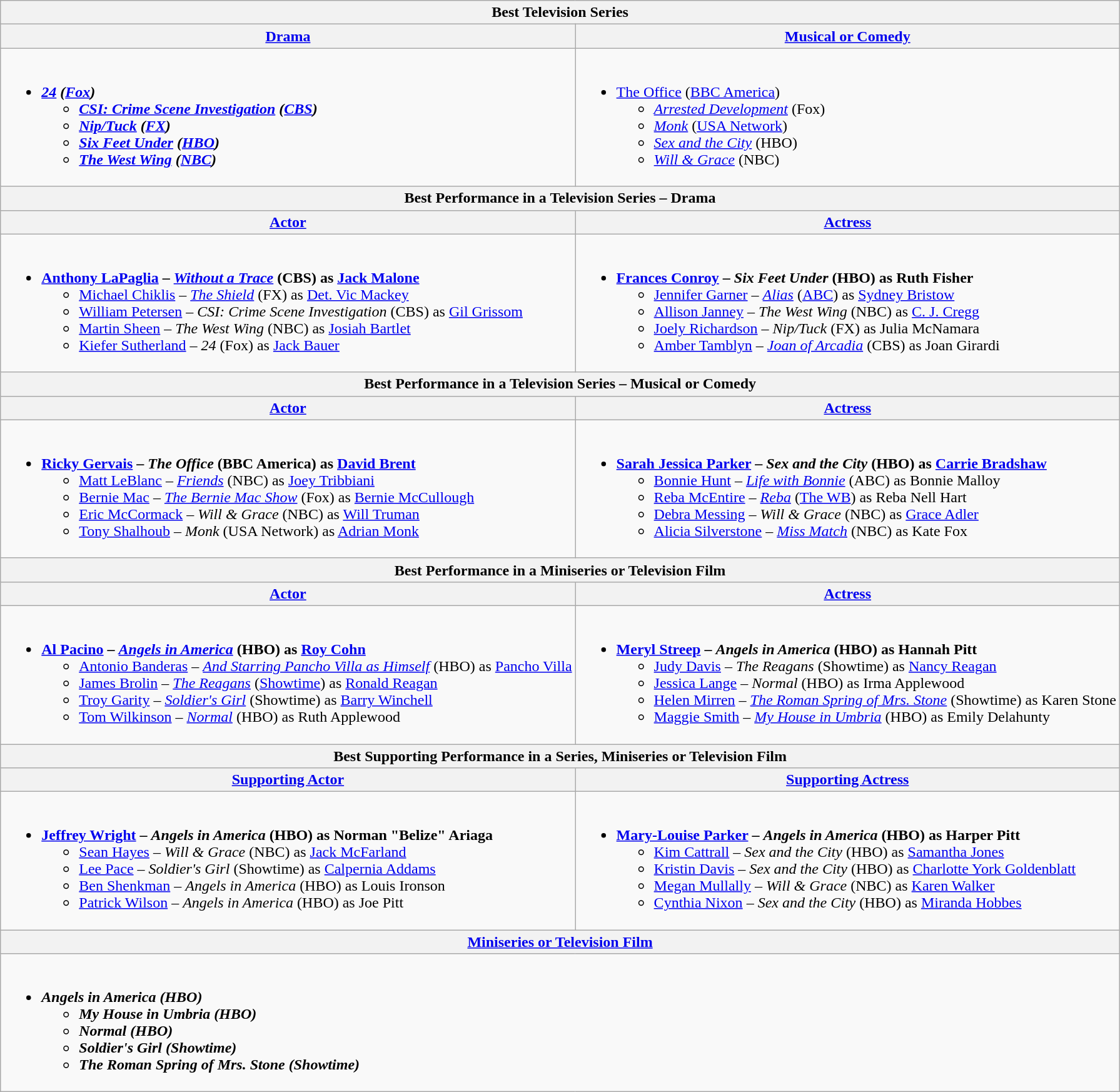<table class=wikitable style="width=100%">
<tr>
<th colspan=2>Best Television Series</th>
</tr>
<tr>
<th style="width=50%"><a href='#'>Drama</a></th>
<th style="width=50%"><a href='#'>Musical or Comedy</a></th>
</tr>
<tr>
<td valign="top"><br><ul><li><strong><em><a href='#'>24</a><em> (<a href='#'>Fox</a>)<strong><ul><li></em><a href='#'>CSI: Crime Scene Investigation</a><em> (<a href='#'>CBS</a>)</li><li></em><a href='#'>Nip/Tuck</a><em> (<a href='#'>FX</a>)</li><li></em><a href='#'>Six Feet Under</a><em> (<a href='#'>HBO</a>)</li><li></em><a href='#'>The West Wing</a><em> (<a href='#'>NBC</a>)</li></ul></li></ul></td>
<td valign="top"><br><ul><li></em></strong><a href='#'>The Office</a></em> (<a href='#'>BBC America</a>)</strong><ul><li><em><a href='#'>Arrested Development</a></em> (Fox)</li><li><em><a href='#'>Monk</a></em> (<a href='#'>USA Network</a>)</li><li><em><a href='#'>Sex and the City</a></em> (HBO)</li><li><em><a href='#'>Will & Grace</a></em> (NBC)</li></ul></li></ul></td>
</tr>
<tr>
<th colspan=2>Best Performance in a Television Series – Drama</th>
</tr>
<tr>
<th><a href='#'>Actor</a></th>
<th><a href='#'>Actress</a></th>
</tr>
<tr>
<td valign="top"><br><ul><li><strong><a href='#'>Anthony LaPaglia</a> – <em><a href='#'>Without a Trace</a></em> (CBS) as <a href='#'>Jack Malone</a></strong><ul><li><a href='#'>Michael Chiklis</a> – <em><a href='#'>The Shield</a></em> (FX) as <a href='#'>Det. Vic Mackey</a></li><li><a href='#'>William Petersen</a> – <em>CSI: Crime Scene Investigation</em> (CBS) as <a href='#'>Gil Grissom</a></li><li><a href='#'>Martin Sheen</a> – <em>The West Wing</em> (NBC) as <a href='#'>Josiah Bartlet</a></li><li><a href='#'>Kiefer Sutherland</a> – <em>24</em> (Fox) as <a href='#'>Jack Bauer</a></li></ul></li></ul></td>
<td valign="top"><br><ul><li><strong><a href='#'>Frances Conroy</a> – <em>Six Feet Under</em> (HBO) as Ruth Fisher</strong><ul><li><a href='#'>Jennifer Garner</a> – <em><a href='#'>Alias</a></em> (<a href='#'>ABC</a>) as <a href='#'>Sydney Bristow</a></li><li><a href='#'>Allison Janney</a> – <em>The West Wing</em> (NBC) as <a href='#'>C. J. Cregg</a></li><li><a href='#'>Joely Richardson</a> – <em>Nip/Tuck</em> (FX) as Julia McNamara</li><li><a href='#'>Amber Tamblyn</a> – <em><a href='#'>Joan of Arcadia</a></em> (CBS) as Joan Girardi</li></ul></li></ul></td>
</tr>
<tr>
<th colspan=2>Best Performance in a Television Series – Musical or Comedy</th>
</tr>
<tr>
<th><a href='#'>Actor</a></th>
<th><a href='#'>Actress</a></th>
</tr>
<tr>
<td valign="top"><br><ul><li><strong><a href='#'>Ricky Gervais</a> – <em>The Office</em> (BBC America) as <a href='#'>David Brent</a></strong><ul><li><a href='#'>Matt LeBlanc</a> – <em><a href='#'>Friends</a></em> (NBC) as <a href='#'>Joey Tribbiani</a></li><li><a href='#'>Bernie Mac</a> – <em><a href='#'>The Bernie Mac Show</a></em> (Fox) as <a href='#'>Bernie McCullough</a></li><li><a href='#'>Eric McCormack</a> – <em>Will & Grace</em> (NBC) as <a href='#'>Will Truman</a></li><li><a href='#'>Tony Shalhoub</a> – <em>Monk</em> (USA Network) as <a href='#'>Adrian Monk</a></li></ul></li></ul></td>
<td valign="top"><br><ul><li><strong><a href='#'>Sarah Jessica Parker</a> – <em>Sex and the City</em> (HBO) as <a href='#'>Carrie Bradshaw</a></strong><ul><li><a href='#'>Bonnie Hunt</a> – <em><a href='#'>Life with Bonnie</a></em> (ABC) as Bonnie Malloy</li><li><a href='#'>Reba McEntire</a> – <em><a href='#'>Reba</a></em> (<a href='#'>The WB</a>) as Reba Nell Hart</li><li><a href='#'>Debra Messing</a> – <em>Will & Grace</em> (NBC) as <a href='#'>Grace Adler</a></li><li><a href='#'>Alicia Silverstone</a> – <em><a href='#'>Miss Match</a></em> (NBC) as Kate Fox</li></ul></li></ul></td>
</tr>
<tr>
<th colspan=2>Best Performance in a Miniseries or Television Film</th>
</tr>
<tr>
<th><a href='#'>Actor</a></th>
<th><a href='#'>Actress</a></th>
</tr>
<tr>
<td valign="top"><br><ul><li><strong><a href='#'>Al Pacino</a> – <em><a href='#'>Angels in America</a></em> (HBO) as <a href='#'>Roy Cohn</a></strong><ul><li><a href='#'>Antonio Banderas</a> – <em><a href='#'>And Starring Pancho Villa as Himself</a></em> (HBO) as <a href='#'>Pancho Villa</a></li><li><a href='#'>James Brolin</a> – <em><a href='#'>The Reagans</a></em> (<a href='#'>Showtime</a>) as <a href='#'>Ronald Reagan</a></li><li><a href='#'>Troy Garity</a> – <em><a href='#'>Soldier's Girl</a></em> (Showtime) as <a href='#'>Barry Winchell</a></li><li><a href='#'>Tom Wilkinson</a> – <em><a href='#'>Normal</a></em> (HBO) as Ruth Applewood</li></ul></li></ul></td>
<td valign="top"><br><ul><li><strong><a href='#'>Meryl Streep</a> – <em>Angels in America</em> (HBO) as Hannah Pitt</strong><ul><li><a href='#'>Judy Davis</a> – <em>The Reagans</em> (Showtime) as <a href='#'>Nancy Reagan</a></li><li><a href='#'>Jessica Lange</a> – <em>Normal</em> (HBO) as Irma Applewood</li><li><a href='#'>Helen Mirren</a> – <em><a href='#'>The Roman Spring of Mrs. Stone</a></em> (Showtime) as Karen Stone</li><li><a href='#'>Maggie Smith</a> – <em><a href='#'>My House in Umbria</a></em> (HBO) as Emily Delahunty</li></ul></li></ul></td>
</tr>
<tr>
<th colspan=2>Best Supporting Performance in a Series, Miniseries or Television Film</th>
</tr>
<tr>
<th><a href='#'>Supporting Actor</a></th>
<th><a href='#'>Supporting Actress</a></th>
</tr>
<tr>
<td valign="top"><br><ul><li><strong><a href='#'>Jeffrey Wright</a> – <em>Angels in America</em> (HBO) as Norman "Belize" Ariaga</strong><ul><li><a href='#'>Sean Hayes</a> – <em>Will & Grace</em> (NBC) as <a href='#'>Jack McFarland</a></li><li><a href='#'>Lee Pace</a> – <em>Soldier's Girl</em> (Showtime) as <a href='#'>Calpernia Addams</a></li><li><a href='#'>Ben Shenkman</a> – <em>Angels in America</em> (HBO) as Louis Ironson</li><li><a href='#'>Patrick Wilson</a> – <em>Angels in America</em> (HBO) as Joe Pitt</li></ul></li></ul></td>
<td valign="top"><br><ul><li><strong><a href='#'>Mary-Louise Parker</a> – <em>Angels in America</em> (HBO) as Harper Pitt</strong><ul><li><a href='#'>Kim Cattrall</a> – <em>Sex and the City</em> (HBO) as <a href='#'>Samantha Jones</a></li><li><a href='#'>Kristin Davis</a> – <em>Sex and the City</em> (HBO) as <a href='#'>Charlotte York Goldenblatt</a></li><li><a href='#'>Megan Mullally</a> – <em>Will & Grace</em> (NBC) as <a href='#'>Karen Walker</a></li><li><a href='#'>Cynthia Nixon</a> – <em>Sex and the City</em> (HBO) as <a href='#'>Miranda Hobbes</a></li></ul></li></ul></td>
</tr>
<tr>
<th colspan="2"><a href='#'>Miniseries or Television Film</a></th>
</tr>
<tr>
<td colspan="2" valign="top"><br><ul><li><strong><em>Angels in America<em> (HBO)<strong><ul><li></em>My House in Umbria<em> (HBO)</li><li></em>Normal<em> (HBO)</li><li></em>Soldier's Girl<em> (Showtime)</li><li></em>The Roman Spring of Mrs. Stone<em> (Showtime)</li></ul></li></ul></td>
</tr>
</table>
